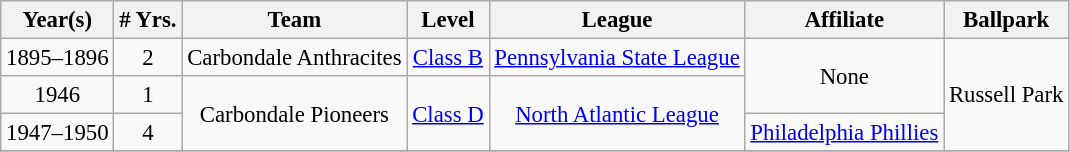<table class="wikitable" style="text-align:center; font-size: 95%;">
<tr>
<th>Year(s)</th>
<th># Yrs.</th>
<th>Team</th>
<th>Level</th>
<th>League</th>
<th>Affiliate</th>
<th>Ballpark</th>
</tr>
<tr>
<td>1895–1896</td>
<td>2</td>
<td>Carbondale Anthracites</td>
<td><a href='#'>Class B</a></td>
<td><a href='#'>Pennsylvania State League</a></td>
<td Rowspan=2>None</td>
<td rowspan=3>Russell Park</td>
</tr>
<tr>
<td>1946</td>
<td>1</td>
<td rowspan=2>Carbondale Pioneers</td>
<td rowspan=2><a href='#'>Class D</a></td>
<td rowspan=2><a href='#'>North Atlantic League</a></td>
</tr>
<tr>
<td>1947–1950</td>
<td>4</td>
<td><a href='#'>Philadelphia Phillies</a></td>
</tr>
<tr>
</tr>
</table>
